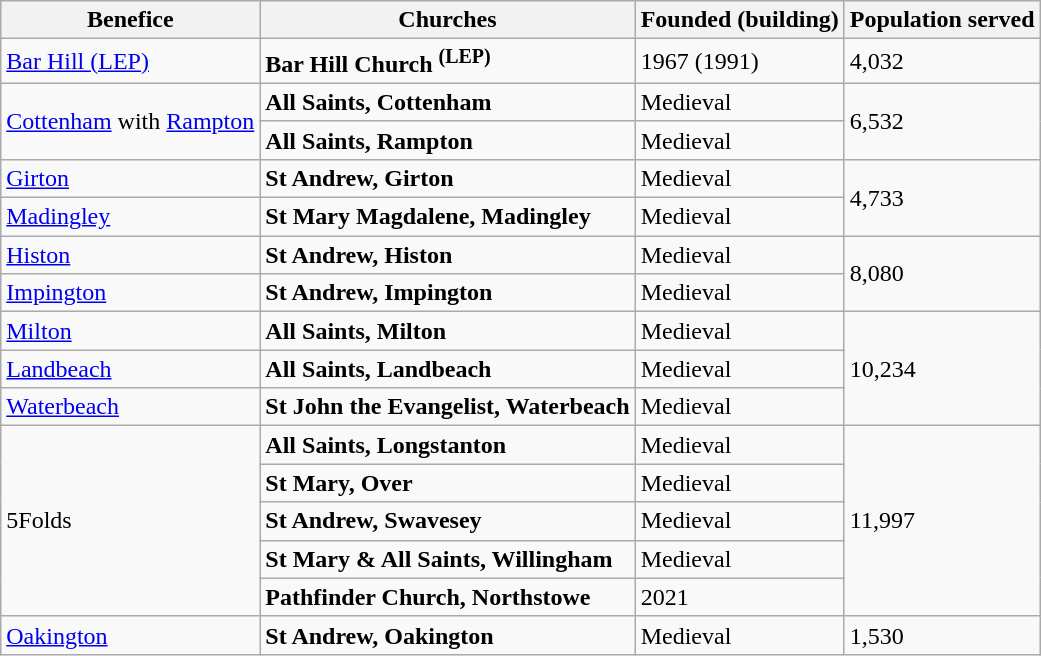<table class="wikitable">
<tr>
<th>Benefice</th>
<th>Churches</th>
<th>Founded (building)</th>
<th>Population served<strong></strong></th>
</tr>
<tr>
<td><a href='#'>Bar Hill (LEP)</a></td>
<td><strong>Bar Hill Church <sup>(LEP)</sup></strong></td>
<td>1967 (1991)</td>
<td>4,032</td>
</tr>
<tr>
<td rowspan="2"><a href='#'>Cottenham</a> with <a href='#'>Rampton</a></td>
<td><strong>All Saints, Cottenham</strong></td>
<td>Medieval</td>
<td rowspan="2">6,532</td>
</tr>
<tr>
<td><strong>All Saints, Rampton</strong></td>
<td>Medieval</td>
</tr>
<tr>
<td><a href='#'>Girton</a></td>
<td><strong>St Andrew, Girton</strong></td>
<td>Medieval</td>
<td rowspan="2">4,733</td>
</tr>
<tr>
<td><a href='#'>Madingley</a></td>
<td><strong>St Mary Magdalene, Madingley</strong></td>
<td>Medieval</td>
</tr>
<tr>
<td><a href='#'>Histon</a></td>
<td><strong>St Andrew, Histon</strong></td>
<td>Medieval</td>
<td rowspan="2">8,080</td>
</tr>
<tr>
<td><a href='#'>Impington</a></td>
<td><strong>St Andrew, Impington</strong></td>
<td>Medieval</td>
</tr>
<tr>
<td><a href='#'>Milton</a></td>
<td><strong>All Saints, Milton</strong></td>
<td>Medieval</td>
<td rowspan="3">10,234</td>
</tr>
<tr>
<td><a href='#'>Landbeach</a></td>
<td><strong>All Saints, Landbeach</strong></td>
<td>Medieval</td>
</tr>
<tr>
<td><a href='#'>Waterbeach</a></td>
<td><strong>St John the Evangelist, Waterbeach</strong></td>
<td>Medieval</td>
</tr>
<tr>
<td rowspan="5">5Folds</td>
<td><strong>All Saints, Longstanton</strong></td>
<td>Medieval</td>
<td rowspan="5">11,997</td>
</tr>
<tr>
<td><strong>St Mary, Over</strong></td>
<td>Medieval</td>
</tr>
<tr>
<td><strong>St Andrew, Swavesey</strong></td>
<td>Medieval</td>
</tr>
<tr>
<td><strong>St Mary & All Saints, Willingham</strong></td>
<td>Medieval</td>
</tr>
<tr>
<td><strong>Pathfinder Church, Northstowe</strong></td>
<td>2021</td>
</tr>
<tr>
<td><a href='#'>Oakington</a></td>
<td><strong>St Andrew, Oakington</strong></td>
<td>Medieval</td>
<td>1,530</td>
</tr>
</table>
